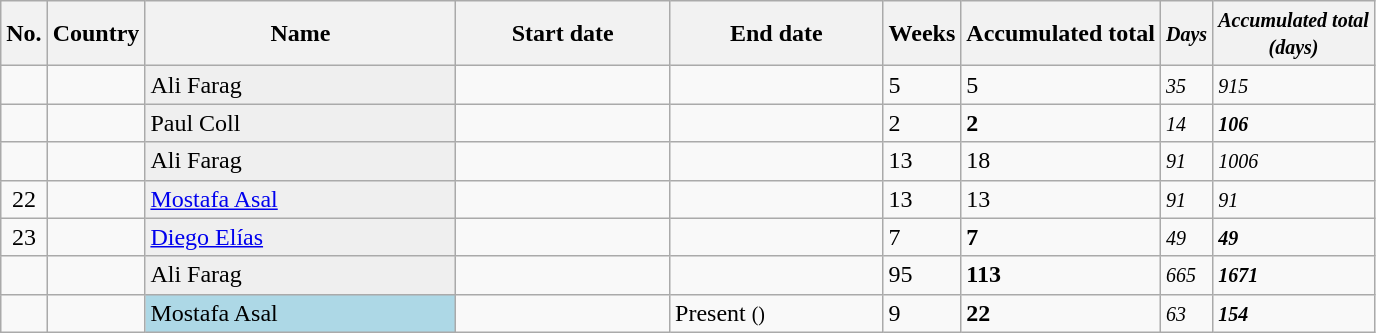<table class="wikitable sortable">
<tr>
<th>No.</th>
<th>Country</th>
<th width=200>Name</th>
<th width=135>Start date</th>
<th width=135>End date</th>
<th>Weeks</th>
<th>Accumulated total</th>
<th><em><small>Days</small></em></th>
<th><em><small>Accumulated total<br>(days)</small></em></th>
</tr>
<tr>
<td></td>
<td></td>
<td bgcolor=efefef>Ali Farag</td>
<td></td>
<td></td>
<td>5</td>
<td>5</td>
<td><em><small>35</small></em></td>
<td><em><small>915</small></em></td>
</tr>
<tr>
<td></td>
<td></td>
<td bgcolor=efefef>Paul Coll </td>
<td></td>
<td></td>
<td>2</td>
<td><strong>2</strong></td>
<td><em><small>14</small></em></td>
<td><em><small><strong>106</strong></small></em></td>
</tr>
<tr>
<td></td>
<td></td>
<td bgcolor=efefef>Ali Farag </td>
<td></td>
<td></td>
<td>13</td>
<td>18</td>
<td><em><small>91</small></em></td>
<td><em><small>1006</small></em></td>
</tr>
<tr>
<td align=center>22</td>
<td></td>
<td bgcolor=efefef><a href='#'>Mostafa Asal</a></td>
<td></td>
<td></td>
<td>13</td>
<td>13</td>
<td><em><small>91</small></em></td>
<td><em><small>91</small></em></td>
</tr>
<tr>
<td align=center>23</td>
<td></td>
<td bgcolor=efefef><a href='#'>Diego Elías</a></td>
<td></td>
<td></td>
<td>7</td>
<td><strong>7</strong></td>
<td><em><small>49</small></em></td>
<td><em><small><strong>49</strong></small></em></td>
</tr>
<tr>
<td></td>
<td></td>
<td bgcolor=efefef>Ali Farag </td>
<td></td>
<td></td>
<td>95</td>
<td><strong>113</strong></td>
<td><em><small>665</small></em></td>
<td><em><small><strong>1671</strong></small></em></td>
</tr>
<tr>
<td></td>
<td></td>
<td bgcolor=lightblue>Mostafa Asal </td>
<td></td>
<td>Present <small>()</small></td>
<td>9</td>
<td><strong>22</strong></td>
<td><em><small>63</small></em></td>
<td><em><small><strong>154</strong></small></em></td>
</tr>
</table>
